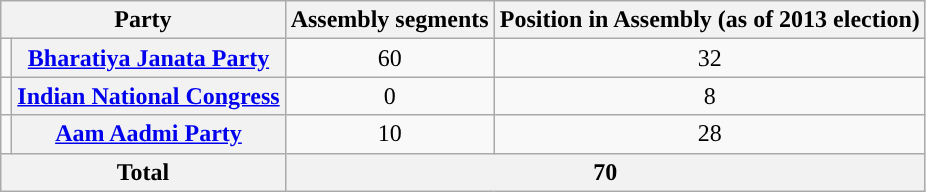<table class="wikitable" style="text-align:center">
<tr>
<th colspan="2">Party</th>
<th>Assembly segments</th>
<th>Position in Assembly (as of 2013 election)</th>
</tr>
<tr>
<td></td>
<th><a href='#'>Bharatiya Janata Party</a></th>
<td>60</td>
<td>32</td>
</tr>
<tr>
<td></td>
<th><a href='#'>Indian National Congress</a></th>
<td>0</td>
<td>8</td>
</tr>
<tr>
<td></td>
<th><a href='#'>Aam Aadmi Party</a></th>
<td>10</td>
<td>28</td>
</tr>
<tr>
<th colspan="2">Total</th>
<th colspan="2">70</th>
</tr>
</table>
